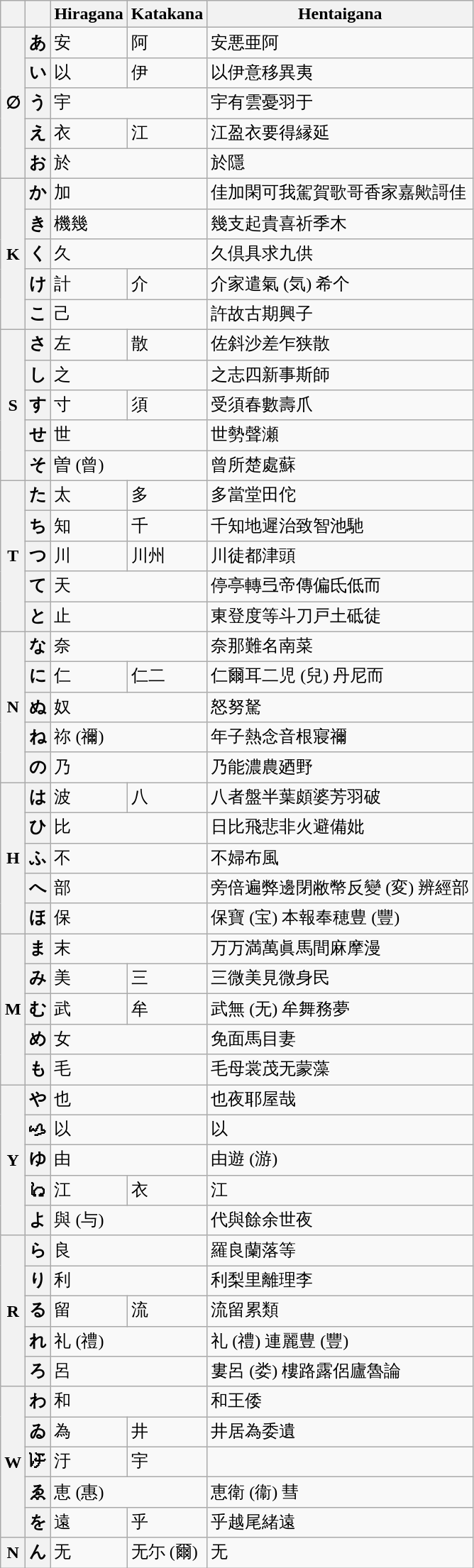<table class="wikitable">
<tr>
<th></th>
<th></th>
<th>Hiragana</th>
<th>Katakana</th>
<th>Hentaigana</th>
</tr>
<tr>
<th rowspan="5">∅</th>
<th>あ</th>
<td>安</td>
<td>阿</td>
<td>安悪亜阿</td>
</tr>
<tr>
<th>い</th>
<td>以</td>
<td>伊</td>
<td>以伊意移異夷</td>
</tr>
<tr>
<th>う</th>
<td colspan="2">宇</td>
<td>宇有雲憂羽于</td>
</tr>
<tr>
<th>え</th>
<td>衣</td>
<td>江</td>
<td>江盈衣要得縁延</td>
</tr>
<tr>
<th>お</th>
<td colspan="2">於</td>
<td>於隱</td>
</tr>
<tr>
<th rowspan="5">K</th>
<th>か</th>
<td colspan="2">加</td>
<td>佳加閑可我駕賀歌哥香家嘉歟謌佳</td>
</tr>
<tr>
<th>き</th>
<td colspan="2">機幾</td>
<td>幾支起貴喜祈季木</td>
</tr>
<tr>
<th>く</th>
<td colspan="2">久</td>
<td>久倶具求九供</td>
</tr>
<tr>
<th>け</th>
<td>計</td>
<td>介</td>
<td>介家遣氣 (気) 希个</td>
</tr>
<tr>
<th>こ</th>
<td colspan="2">己</td>
<td>許故古期興子</td>
</tr>
<tr>
<th rowspan="5">S</th>
<th>さ</th>
<td>左</td>
<td>散</td>
<td>佐斜沙差乍狭散</td>
</tr>
<tr>
<th>し</th>
<td colspan="2">之</td>
<td>之志四新事斯師</td>
</tr>
<tr>
<th>す</th>
<td>寸</td>
<td>須</td>
<td>受須春數壽爪</td>
</tr>
<tr>
<th>せ</th>
<td colspan="2">世</td>
<td>世勢聲瀬</td>
</tr>
<tr>
<th>そ</th>
<td colspan="2">曽 (曾)</td>
<td>曾所楚處蘇</td>
</tr>
<tr>
<th rowspan="5">T</th>
<th>た</th>
<td>太</td>
<td>多</td>
<td>多當堂田佗</td>
</tr>
<tr>
<th>ち</th>
<td>知</td>
<td>千</td>
<td>千知地遲治致智池馳</td>
</tr>
<tr>
<th>つ</th>
<td>川</td>
<td>川州</td>
<td>川徒都津頭</td>
</tr>
<tr>
<th>て</th>
<td colspan="2">天</td>
<td>停亭轉弖帝傳偏氐低而</td>
</tr>
<tr>
<th>と</th>
<td colspan="2">止</td>
<td>東登度等斗刀戸土砥徒</td>
</tr>
<tr>
<th rowspan="5">N</th>
<th>な</th>
<td colspan="2">奈</td>
<td>奈那難名南菜</td>
</tr>
<tr>
<th>に</th>
<td>仁</td>
<td>仁二</td>
<td>仁爾耳二児 (兒) 丹尼而</td>
</tr>
<tr>
<th>ぬ</th>
<td colspan="2">奴</td>
<td>怒努駑</td>
</tr>
<tr>
<th>ね</th>
<td colspan="2">祢 (禰)</td>
<td>年子熱念音根寢禰</td>
</tr>
<tr>
<th>の</th>
<td colspan="2">乃</td>
<td>乃能濃農廼野</td>
</tr>
<tr>
<th rowspan="5">H</th>
<th>は</th>
<td>波</td>
<td>八</td>
<td>八者盤半葉頗婆芳羽破</td>
</tr>
<tr>
<th>ひ</th>
<td colspan="2">比</td>
<td>日比飛悲非火避備妣</td>
</tr>
<tr>
<th>ふ</th>
<td colspan="2">不</td>
<td>不婦布風</td>
</tr>
<tr>
<th>へ</th>
<td colspan="2">部</td>
<td>旁倍遍弊邊閉敝幣反變 (変) 辨經部</td>
</tr>
<tr>
<th>ほ</th>
<td colspan="2">保</td>
<td>保寶 (宝) 本報奉穂豊 (豐)</td>
</tr>
<tr>
<th rowspan="5">M</th>
<th>ま</th>
<td colspan="2">末</td>
<td>万万満萬眞馬間麻摩漫</td>
</tr>
<tr>
<th>み</th>
<td>美</td>
<td>三</td>
<td>三微美見微身民</td>
</tr>
<tr>
<th>む</th>
<td>武</td>
<td>牟</td>
<td>武無 (无) 牟舞務夢</td>
</tr>
<tr>
<th>め</th>
<td colspan="2">女</td>
<td>免面馬目妻</td>
</tr>
<tr>
<th>も</th>
<td colspan="2">毛</td>
<td>毛母裳茂无蒙藻</td>
</tr>
<tr>
<th rowspan="5">Y</th>
<th>や</th>
<td colspan="2">也</td>
<td>也夜耶屋哉</td>
</tr>
<tr>
<th>𛀆</th>
<td colspan="2">以</td>
<td>以</td>
</tr>
<tr>
<th>ゆ</th>
<td colspan="2">由</td>
<td>由遊 (游)</td>
</tr>
<tr>
<th>𛀁</th>
<td>江</td>
<td>衣</td>
<td>江</td>
</tr>
<tr>
<th>よ</th>
<td colspan="2">與 (与)</td>
<td>代與餘余世夜</td>
</tr>
<tr>
<th rowspan="5">R</th>
<th>ら</th>
<td colspan="2">良</td>
<td>羅良蘭落等</td>
</tr>
<tr>
<th>り</th>
<td colspan="2">利</td>
<td>利梨里離理李</td>
</tr>
<tr>
<th>る</th>
<td>留</td>
<td>流</td>
<td>流留累類</td>
</tr>
<tr>
<th>れ</th>
<td colspan="2">礼 (禮)</td>
<td>礼 (禮) 連麗豊 (豐)</td>
</tr>
<tr>
<th>ろ</th>
<td colspan="2">呂</td>
<td>婁呂 (娄) 樓路露侶廬魯論</td>
</tr>
<tr>
<th rowspan="5">W</th>
<th>わ</th>
<td colspan="2">和</td>
<td>和王倭</td>
</tr>
<tr>
<th>ゐ</th>
<td>為</td>
<td>井</td>
<td>井居為委遺</td>
</tr>
<tr>
<th>𛄟</th>
<td>汙</td>
<td>宇</td>
<td></td>
</tr>
<tr>
<th>ゑ</th>
<td colspan="2">恵 (惠)</td>
<td>恵衛 (衞) 彗</td>
</tr>
<tr>
<th>を</th>
<td>遠</td>
<td>乎</td>
<td>乎越尾緒遠</td>
</tr>
<tr>
<th>N</th>
<th>ん</th>
<td>无</td>
<td>无尓 (爾)</td>
<td>无</td>
</tr>
</table>
